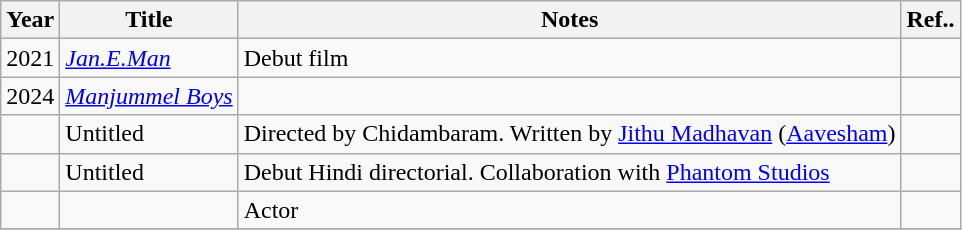<table class="wikitable sortable">
<tr>
<th rowspan="2">Year</th>
<th rowspan="2">Title</th>
<th rowspan="2" class="unsortable">Notes</th>
<th rowspan="2" class="unsortable">Ref..</th>
</tr>
<tr>
</tr>
<tr>
<td>2021</td>
<td><em><a href='#'>Jan.E.Man</a></em></td>
<td>Debut film</td>
<td></td>
</tr>
<tr>
<td>2024</td>
<td><em><a href='#'>Manjummel Boys</a></em></td>
<td></td>
<td> </td>
</tr>
<tr>
<td></td>
<td>Untitled</td>
<td>Directed by Chidambaram. Written by <a href='#'>Jithu Madhavan</a> (<a href='#'>Aavesham</a>)</td>
<td></td>
</tr>
<tr>
<td></td>
<td>Untitled</td>
<td>Debut Hindi directorial. Collaboration with <a href='#'>Phantom Studios</a></td>
<td></td>
</tr>
<tr>
<td></td>
<td></td>
<td>Actor</td>
<td></td>
</tr>
<tr>
</tr>
</table>
